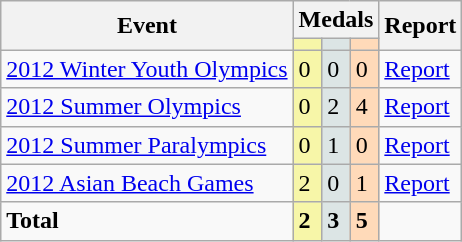<table class=wikitable>
<tr>
<th rowspan=2>Event</th>
<th colspan=3>Medals</th>
<th rowspan=2>Report</th>
</tr>
<tr>
<th style="background:#f7f6a8;"></th>
<th style="background:#dce5e5;"></th>
<th style="background:#ffdab9;"></th>
</tr>
<tr>
<td><a href='#'>2012 Winter Youth Olympics</a></td>
<td style="background:#f7f6a8;">0</td>
<td style="background:#dce5e5;">0</td>
<td style="background:#ffdab9;">0</td>
<td><a href='#'>Report</a></td>
</tr>
<tr>
<td><a href='#'>2012 Summer Olympics</a></td>
<td style="background:#f7f6a8;">0</td>
<td style="background:#dce5e5;">2</td>
<td style="background:#ffdab9;">4</td>
<td><a href='#'>Report</a></td>
</tr>
<tr>
<td><a href='#'>2012 Summer Paralympics</a></td>
<td style="background:#f7f6a8;">0</td>
<td style="background:#dce5e5;">1</td>
<td style="background:#ffdab9;">0</td>
<td><a href='#'>Report</a></td>
</tr>
<tr>
<td><a href='#'>2012 Asian Beach Games</a></td>
<td style="background:#f7f6a8;">2</td>
<td style="background:#dce5e5;">0</td>
<td style="background:#ffdab9;">1</td>
<td><a href='#'>Report</a></td>
</tr>
<tr>
<td><strong>Total</strong></td>
<td style="background:#f7f6a8;"><strong>2</strong></td>
<td style="background:#dce5e5;"><strong>3</strong></td>
<td style="background:#ffdab9;"><strong>5</strong></td>
<td></td>
</tr>
</table>
